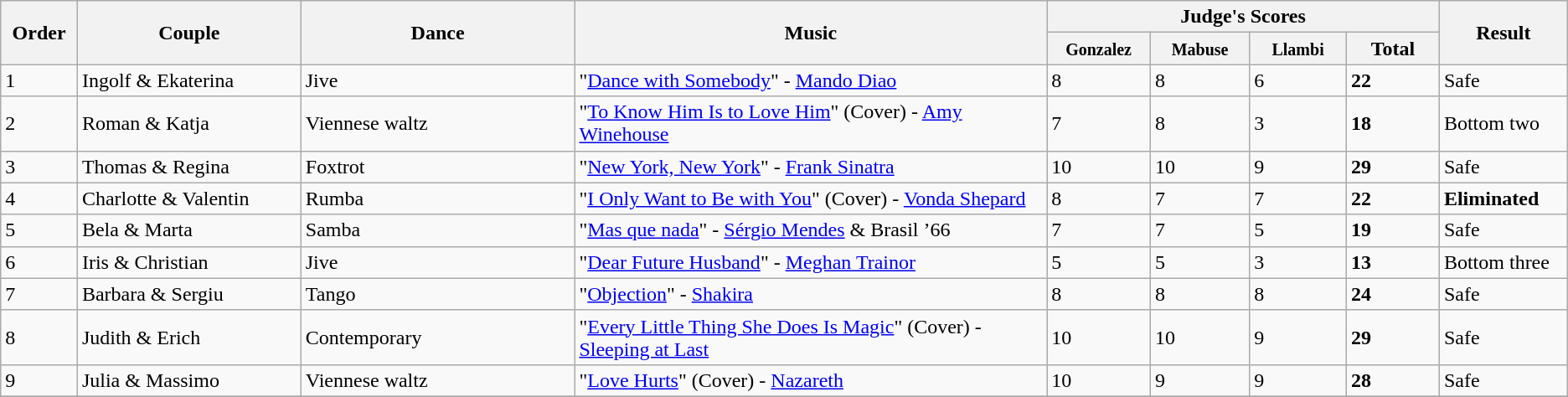<table class="wikitable sortable center">
<tr>
<th rowspan="2" style="width: 4em">Order</th>
<th rowspan="2" style="width: 17em">Couple</th>
<th rowspan="2" style="width: 20em">Dance</th>
<th rowspan="2" style="width: 40em">Music</th>
<th colspan="4">Judge's Scores</th>
<th rowspan="2" style="width: 7em">Result</th>
</tr>
<tr>
<th style="width: 6em"><small> Gonzalez</small></th>
<th style="width: 6em"><small> Mabuse</small></th>
<th style="width: 6em"><small> Llambi</small></th>
<th style="width: 6em">Total</th>
</tr>
<tr>
<td>1</td>
<td>Ingolf & Ekaterina</td>
<td>Jive</td>
<td>"<a href='#'>Dance with Somebody</a>" - <a href='#'>Mando Diao</a></td>
<td>8</td>
<td>8</td>
<td>6</td>
<td><strong>22</strong></td>
<td>Safe</td>
</tr>
<tr>
<td>2</td>
<td>Roman & Katja</td>
<td>Viennese waltz</td>
<td>"<a href='#'>To Know Him Is to Love Him</a>" (Cover) - <a href='#'>Amy Winehouse</a></td>
<td>7</td>
<td>8</td>
<td>3</td>
<td><strong>18</strong></td>
<td>Bottom two</td>
</tr>
<tr>
<td>3</td>
<td>Thomas & Regina</td>
<td>Foxtrot</td>
<td>"<a href='#'>New York, New York</a>" - <a href='#'>Frank Sinatra</a></td>
<td>10</td>
<td>10</td>
<td>9</td>
<td><strong>29</strong></td>
<td>Safe</td>
</tr>
<tr>
<td>4</td>
<td>Charlotte & Valentin</td>
<td>Rumba</td>
<td>"<a href='#'>I Only Want to Be with You</a>" (Cover) - <a href='#'>Vonda Shepard</a></td>
<td>8</td>
<td>7</td>
<td>7</td>
<td><strong>22</strong></td>
<td><strong>Eliminated</strong></td>
</tr>
<tr>
<td>5</td>
<td>Bela & Marta</td>
<td>Samba</td>
<td>"<a href='#'>Mas que nada</a>" - <a href='#'>Sérgio Mendes</a> & Brasil ’66</td>
<td>7</td>
<td>7</td>
<td>5</td>
<td><strong>19</strong></td>
<td>Safe</td>
</tr>
<tr>
<td>6</td>
<td>Iris & Christian</td>
<td>Jive</td>
<td>"<a href='#'>Dear Future Husband</a>" - <a href='#'>Meghan Trainor</a></td>
<td>5</td>
<td>5</td>
<td>3</td>
<td><strong>13</strong></td>
<td>Bottom three</td>
</tr>
<tr>
<td>7</td>
<td>Barbara & Sergiu</td>
<td>Tango</td>
<td>"<a href='#'>Objection</a>" - <a href='#'>Shakira</a></td>
<td>8</td>
<td>8</td>
<td>8</td>
<td><strong>24</strong></td>
<td>Safe</td>
</tr>
<tr>
<td>8</td>
<td>Judith & Erich</td>
<td>Contemporary</td>
<td>"<a href='#'>Every Little Thing She Does Is Magic</a>" (Cover) - <a href='#'>Sleeping at Last</a></td>
<td>10</td>
<td>10</td>
<td>9</td>
<td><strong>29</strong></td>
<td>Safe</td>
</tr>
<tr>
<td>9</td>
<td>Julia & Massimo</td>
<td>Viennese waltz</td>
<td>"<a href='#'>Love Hurts</a>" (Cover) - <a href='#'>Nazareth</a></td>
<td>10</td>
<td>9</td>
<td>9</td>
<td><strong>28</strong></td>
<td>Safe</td>
</tr>
<tr>
</tr>
</table>
